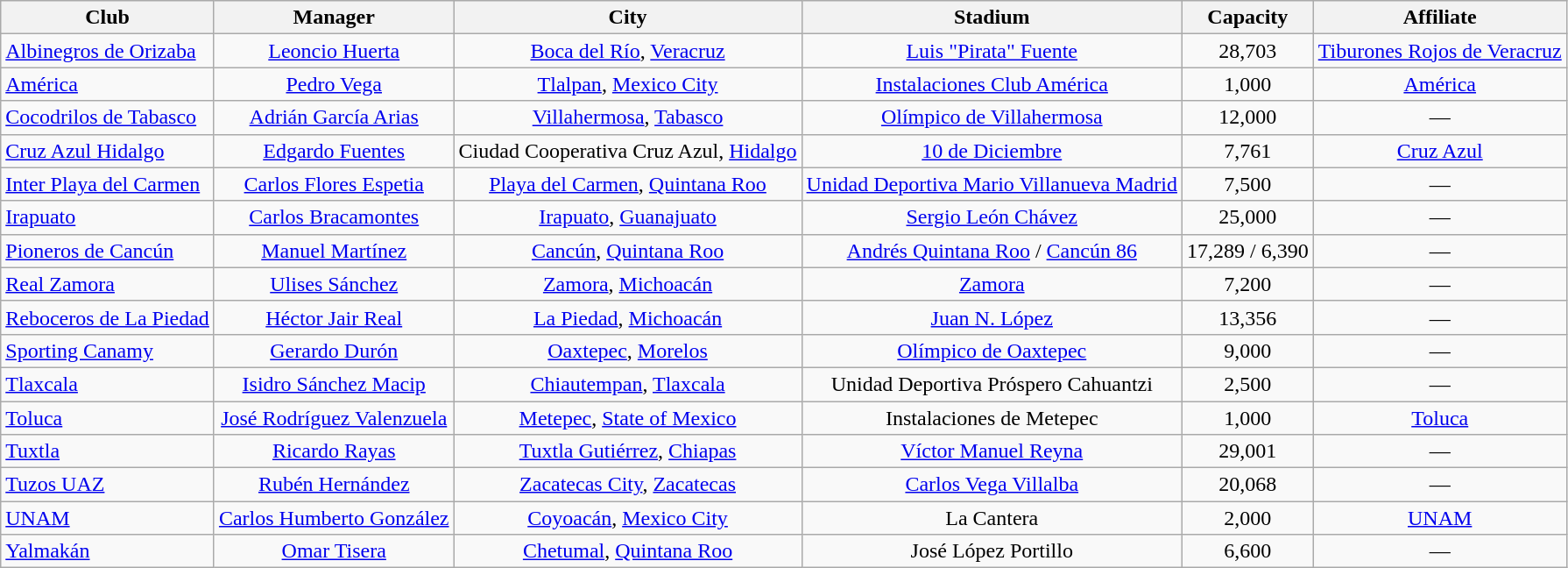<table class="wikitable sortable" style="text-align: center;">
<tr>
<th>Club</th>
<th>Manager</th>
<th>City</th>
<th>Stadium</th>
<th>Capacity</th>
<th>Affiliate</th>
</tr>
<tr>
<td align="left"><a href='#'>Albinegros de Orizaba</a></td>
<td> <a href='#'>Leoncio Huerta</a></td>
<td><a href='#'>Boca del Río</a>, <a href='#'>Veracruz</a></td>
<td><a href='#'>Luis "Pirata" Fuente</a></td>
<td>28,703</td>
<td><a href='#'>Tiburones Rojos de Veracruz</a></td>
</tr>
<tr>
<td align="left"><a href='#'>América</a></td>
<td> <a href='#'>Pedro Vega</a></td>
<td><a href='#'>Tlalpan</a>, <a href='#'>Mexico City</a></td>
<td><a href='#'>Instalaciones Club América</a></td>
<td>1,000</td>
<td><a href='#'>América</a></td>
</tr>
<tr>
<td align="left"><a href='#'>Cocodrilos de Tabasco</a></td>
<td> <a href='#'>Adrián García Arias</a></td>
<td><a href='#'>Villahermosa</a>, <a href='#'>Tabasco</a></td>
<td><a href='#'>Olímpico de Villahermosa</a></td>
<td>12,000</td>
<td>—</td>
</tr>
<tr>
<td align="left"><a href='#'>Cruz Azul Hidalgo</a></td>
<td> <a href='#'>Edgardo Fuentes</a></td>
<td>Ciudad Cooperativa Cruz Azul, <a href='#'>Hidalgo</a></td>
<td><a href='#'>10 de Diciembre</a></td>
<td>7,761</td>
<td><a href='#'>Cruz Azul</a></td>
</tr>
<tr>
<td align="left"><a href='#'>Inter Playa del Carmen</a></td>
<td> <a href='#'>Carlos Flores Espetia</a></td>
<td><a href='#'>Playa del Carmen</a>, <a href='#'>Quintana Roo</a></td>
<td><a href='#'>Unidad Deportiva Mario Villanueva Madrid</a></td>
<td>7,500</td>
<td>—</td>
</tr>
<tr>
<td align="left"><a href='#'>Irapuato</a></td>
<td> <a href='#'>Carlos Bracamontes</a></td>
<td><a href='#'>Irapuato</a>, <a href='#'>Guanajuato</a></td>
<td><a href='#'>Sergio León Chávez</a></td>
<td>25,000</td>
<td>—</td>
</tr>
<tr>
<td align="left"><a href='#'>Pioneros de Cancún</a></td>
<td> <a href='#'>Manuel Martínez</a></td>
<td><a href='#'>Cancún</a>, <a href='#'>Quintana Roo</a></td>
<td><a href='#'>Andrés Quintana Roo</a> / <a href='#'>Cancún 86</a></td>
<td>17,289 / 6,390</td>
<td>—</td>
</tr>
<tr>
<td align="left"><a href='#'>Real Zamora</a></td>
<td> <a href='#'>Ulises Sánchez</a></td>
<td><a href='#'>Zamora</a>, <a href='#'>Michoacán</a></td>
<td><a href='#'>Zamora</a></td>
<td>7,200</td>
<td>—</td>
</tr>
<tr>
<td align="left"><a href='#'>Reboceros de La Piedad</a></td>
<td> <a href='#'>Héctor Jair Real</a></td>
<td><a href='#'>La Piedad</a>, <a href='#'>Michoacán</a></td>
<td><a href='#'>Juan N. López</a></td>
<td>13,356</td>
<td>—</td>
</tr>
<tr>
<td align="left"><a href='#'>Sporting Canamy</a></td>
<td> <a href='#'>Gerardo Durón</a></td>
<td><a href='#'>Oaxtepec</a>, <a href='#'>Morelos</a></td>
<td><a href='#'>Olímpico de Oaxtepec</a></td>
<td>9,000</td>
<td>—</td>
</tr>
<tr>
<td align="left"><a href='#'>Tlaxcala</a></td>
<td> <a href='#'>Isidro Sánchez Macip</a></td>
<td><a href='#'>Chiautempan</a>, <a href='#'>Tlaxcala</a></td>
<td>Unidad Deportiva Próspero Cahuantzi</td>
<td>2,500</td>
<td>—</td>
</tr>
<tr>
<td align=left><a href='#'>Toluca</a></td>
<td> <a href='#'>José Rodríguez Valenzuela</a></td>
<td><a href='#'>Metepec</a>, <a href='#'>State of Mexico</a></td>
<td>Instalaciones de Metepec</td>
<td>1,000</td>
<td><a href='#'>Toluca</a></td>
</tr>
<tr>
<td align="left"><a href='#'>Tuxtla</a></td>
<td> <a href='#'>Ricardo Rayas</a></td>
<td><a href='#'>Tuxtla Gutiérrez</a>, <a href='#'>Chiapas</a></td>
<td><a href='#'>Víctor Manuel Reyna</a></td>
<td>29,001</td>
<td>—</td>
</tr>
<tr>
<td align="left"><a href='#'>Tuzos UAZ</a></td>
<td> <a href='#'>Rubén Hernández</a></td>
<td><a href='#'>Zacatecas City</a>, <a href='#'>Zacatecas</a></td>
<td><a href='#'>Carlos Vega Villalba</a></td>
<td>20,068</td>
<td>—</td>
</tr>
<tr>
<td align="left"><a href='#'>UNAM</a></td>
<td> <a href='#'>Carlos Humberto González</a></td>
<td><a href='#'>Coyoacán</a>, <a href='#'>Mexico City</a></td>
<td>La Cantera</td>
<td>2,000</td>
<td><a href='#'>UNAM</a></td>
</tr>
<tr>
<td align="left"><a href='#'>Yalmakán</a></td>
<td> <a href='#'>Omar Tisera</a></td>
<td><a href='#'>Chetumal</a>, <a href='#'>Quintana Roo</a></td>
<td>José López Portillo</td>
<td>6,600</td>
<td>—</td>
</tr>
</table>
